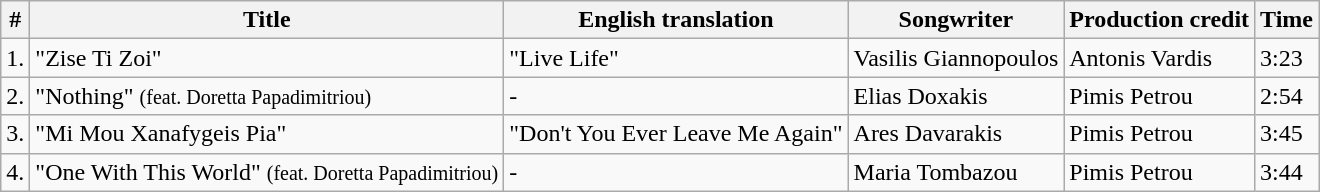<table class="wikitable" border="1">
<tr>
<th>#</th>
<th>Title</th>
<th>English translation</th>
<th>Songwriter</th>
<th>Production credit</th>
<th>Time</th>
</tr>
<tr>
<td>1.</td>
<td>"Zise Ti Zoi"</td>
<td>"Live Life"</td>
<td>Vasilis Giannopoulos</td>
<td>Antonis Vardis</td>
<td>3:23</td>
</tr>
<tr>
<td>2.</td>
<td>"Nothing" <small>(feat. Doretta Papadimitriou)</small></td>
<td>-</td>
<td>Elias Doxakis</td>
<td>Pimis Petrou</td>
<td>2:54</td>
</tr>
<tr>
<td>3.</td>
<td>"Mi Mou Xanafygeis Pia"</td>
<td>"Don't You Ever Leave Me Again"</td>
<td>Ares Davarakis</td>
<td>Pimis Petrou</td>
<td>3:45</td>
</tr>
<tr>
<td>4.</td>
<td>"One With This World" <small>(feat. Doretta Papadimitriou)</small></td>
<td>-</td>
<td>Maria Tombazou</td>
<td>Pimis Petrou</td>
<td>3:44</td>
</tr>
</table>
